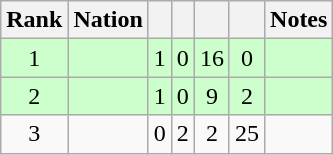<table class="wikitable sortable" style="text-align: center;">
<tr>
<th>Rank</th>
<th>Nation</th>
<th></th>
<th></th>
<th></th>
<th></th>
<th>Notes</th>
</tr>
<tr style="background:#cfc;">
<td>1</td>
<td align=left></td>
<td>1</td>
<td>0</td>
<td>16</td>
<td>0</td>
<td></td>
</tr>
<tr style="background:#cfc;">
<td>2</td>
<td align=left></td>
<td>1</td>
<td>0</td>
<td>9</td>
<td>2</td>
<td></td>
</tr>
<tr>
<td>3</td>
<td align=left></td>
<td>0</td>
<td>2</td>
<td>2</td>
<td>25</td>
<td></td>
</tr>
</table>
